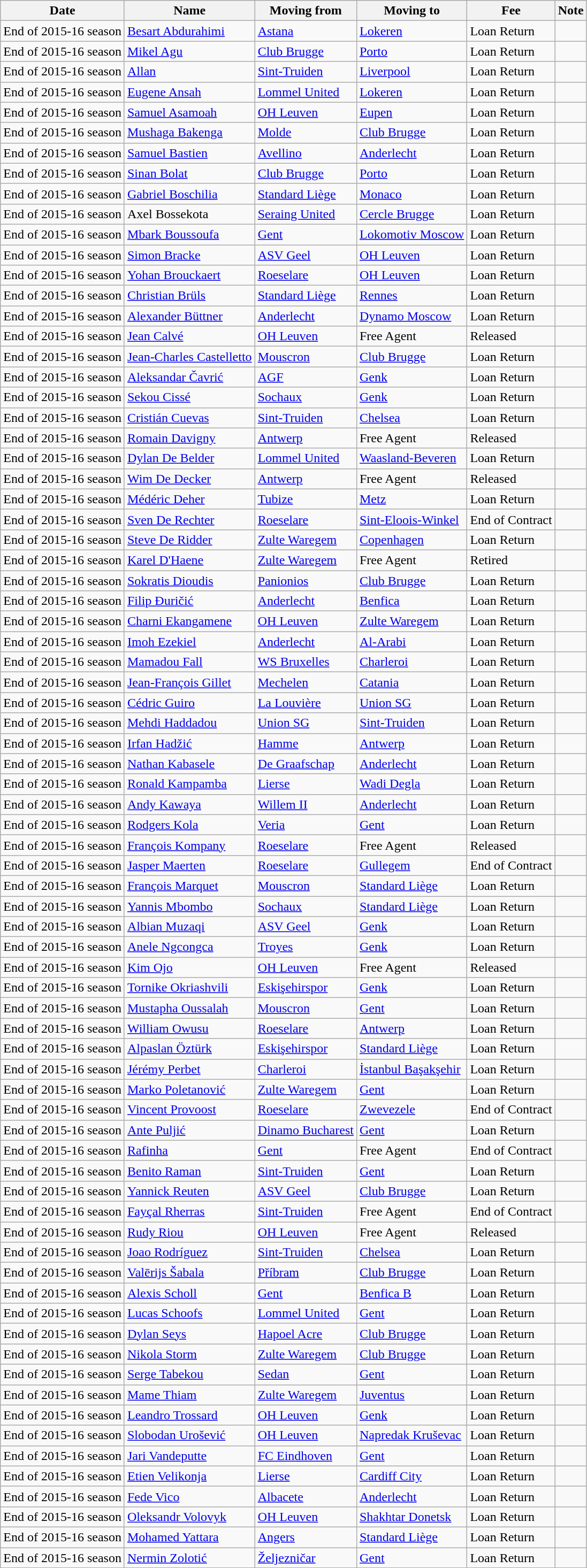<table class="wikitable sortable">
<tr>
<th>Date</th>
<th>Name</th>
<th>Moving from</th>
<th>Moving to</th>
<th>Fee</th>
<th>Note</th>
</tr>
<tr>
<td>End of 2015-16 season</td>
<td> <a href='#'>Besart Abdurahimi</a></td>
<td> <a href='#'>Astana</a></td>
<td> <a href='#'>Lokeren</a></td>
<td>Loan Return</td>
<td></td>
</tr>
<tr>
<td>End of 2015-16 season</td>
<td> <a href='#'>Mikel Agu</a></td>
<td> <a href='#'>Club Brugge</a></td>
<td> <a href='#'>Porto</a></td>
<td>Loan Return</td>
<td></td>
</tr>
<tr>
<td>End of 2015-16 season</td>
<td> <a href='#'>Allan</a></td>
<td> <a href='#'>Sint-Truiden</a></td>
<td> <a href='#'>Liverpool</a></td>
<td>Loan Return</td>
<td></td>
</tr>
<tr>
<td>End of 2015-16 season</td>
<td> <a href='#'>Eugene Ansah</a></td>
<td> <a href='#'>Lommel United</a></td>
<td> <a href='#'>Lokeren</a></td>
<td>Loan Return</td>
<td></td>
</tr>
<tr>
<td>End of 2015-16 season</td>
<td> <a href='#'>Samuel Asamoah</a></td>
<td> <a href='#'>OH Leuven</a></td>
<td> <a href='#'>Eupen</a></td>
<td>Loan Return</td>
<td></td>
</tr>
<tr>
<td>End of 2015-16 season</td>
<td> <a href='#'>Mushaga Bakenga</a></td>
<td> <a href='#'>Molde</a></td>
<td> <a href='#'>Club Brugge</a></td>
<td>Loan Return</td>
<td></td>
</tr>
<tr>
<td>End of 2015-16 season</td>
<td> <a href='#'>Samuel Bastien</a></td>
<td> <a href='#'>Avellino</a></td>
<td> <a href='#'>Anderlecht</a></td>
<td>Loan Return</td>
<td></td>
</tr>
<tr>
<td>End of 2015-16 season</td>
<td> <a href='#'>Sinan Bolat</a></td>
<td> <a href='#'>Club Brugge</a></td>
<td> <a href='#'>Porto</a></td>
<td>Loan Return</td>
<td></td>
</tr>
<tr>
<td>End of 2015-16 season</td>
<td> <a href='#'>Gabriel Boschilia</a></td>
<td> <a href='#'>Standard Liège</a></td>
<td> <a href='#'>Monaco</a></td>
<td>Loan Return</td>
<td></td>
</tr>
<tr>
<td>End of 2015-16 season</td>
<td> Axel Bossekota</td>
<td> <a href='#'>Seraing United</a></td>
<td> <a href='#'>Cercle Brugge</a></td>
<td>Loan Return</td>
<td></td>
</tr>
<tr>
<td>End of 2015-16 season</td>
<td> <a href='#'>Mbark Boussoufa</a></td>
<td> <a href='#'>Gent</a></td>
<td> <a href='#'>Lokomotiv Moscow</a></td>
<td>Loan Return</td>
<td></td>
</tr>
<tr>
<td>End of 2015-16 season</td>
<td> <a href='#'>Simon Bracke</a></td>
<td> <a href='#'>ASV Geel</a></td>
<td> <a href='#'>OH Leuven</a></td>
<td>Loan Return</td>
<td></td>
</tr>
<tr>
<td>End of 2015-16 season</td>
<td> <a href='#'>Yohan Brouckaert</a></td>
<td> <a href='#'>Roeselare</a></td>
<td> <a href='#'>OH Leuven</a></td>
<td>Loan Return</td>
<td></td>
</tr>
<tr>
<td>End of 2015-16 season</td>
<td> <a href='#'>Christian Brüls</a></td>
<td> <a href='#'>Standard Liège</a></td>
<td> <a href='#'>Rennes</a></td>
<td>Loan Return</td>
<td></td>
</tr>
<tr>
<td>End of 2015-16 season</td>
<td> <a href='#'>Alexander Büttner</a></td>
<td> <a href='#'>Anderlecht</a></td>
<td> <a href='#'>Dynamo Moscow</a></td>
<td>Loan Return</td>
<td></td>
</tr>
<tr>
<td>End of 2015-16 season</td>
<td> <a href='#'>Jean Calvé</a></td>
<td> <a href='#'>OH Leuven</a></td>
<td>Free Agent</td>
<td>Released</td>
<td></td>
</tr>
<tr>
<td>End of 2015-16 season</td>
<td> <a href='#'>Jean-Charles Castelletto</a></td>
<td> <a href='#'>Mouscron</a></td>
<td> <a href='#'>Club Brugge</a></td>
<td>Loan Return</td>
<td></td>
</tr>
<tr>
<td>End of 2015-16 season</td>
<td> <a href='#'>Aleksandar Čavrić</a></td>
<td> <a href='#'>AGF</a></td>
<td> <a href='#'>Genk</a></td>
<td>Loan Return</td>
<td></td>
</tr>
<tr>
<td>End of 2015-16 season</td>
<td> <a href='#'>Sekou Cissé</a></td>
<td> <a href='#'>Sochaux</a></td>
<td> <a href='#'>Genk</a></td>
<td>Loan Return</td>
<td></td>
</tr>
<tr>
<td>End of 2015-16 season</td>
<td> <a href='#'>Cristián Cuevas</a></td>
<td> <a href='#'>Sint-Truiden</a></td>
<td> <a href='#'>Chelsea</a></td>
<td>Loan Return</td>
<td></td>
</tr>
<tr>
<td>End of 2015-16 season</td>
<td> <a href='#'>Romain Davigny</a></td>
<td> <a href='#'>Antwerp</a></td>
<td>Free Agent</td>
<td>Released</td>
<td></td>
</tr>
<tr>
<td>End of 2015-16 season</td>
<td> <a href='#'>Dylan De Belder</a></td>
<td> <a href='#'>Lommel United</a></td>
<td> <a href='#'>Waasland-Beveren</a></td>
<td>Loan Return</td>
<td></td>
</tr>
<tr>
<td>End of 2015-16 season</td>
<td> <a href='#'>Wim De Decker</a></td>
<td> <a href='#'>Antwerp</a></td>
<td>Free Agent</td>
<td>Released</td>
<td></td>
</tr>
<tr>
<td>End of 2015-16 season</td>
<td> <a href='#'>Médéric Deher</a></td>
<td> <a href='#'>Tubize</a></td>
<td> <a href='#'>Metz</a></td>
<td>Loan Return</td>
<td></td>
</tr>
<tr>
<td>End of 2015-16 season</td>
<td> <a href='#'>Sven De Rechter</a></td>
<td> <a href='#'>Roeselare</a></td>
<td> <a href='#'>Sint-Eloois-Winkel</a></td>
<td>End of Contract </td>
<td></td>
</tr>
<tr>
<td>End of 2015-16 season</td>
<td> <a href='#'>Steve De Ridder</a></td>
<td> <a href='#'>Zulte Waregem</a></td>
<td> <a href='#'>Copenhagen</a></td>
<td>Loan Return</td>
<td></td>
</tr>
<tr>
<td>End of 2015-16 season</td>
<td> <a href='#'>Karel D'Haene</a></td>
<td> <a href='#'>Zulte Waregem</a></td>
<td>Free Agent</td>
<td>Retired </td>
<td></td>
</tr>
<tr>
<td>End of 2015-16 season</td>
<td> <a href='#'>Sokratis Dioudis</a></td>
<td> <a href='#'>Panionios</a></td>
<td> <a href='#'>Club Brugge</a></td>
<td>Loan Return</td>
<td></td>
</tr>
<tr>
<td>End of 2015-16 season</td>
<td> <a href='#'>Filip Đuričić</a></td>
<td> <a href='#'>Anderlecht</a></td>
<td> <a href='#'>Benfica</a></td>
<td>Loan Return</td>
<td></td>
</tr>
<tr>
<td>End of 2015-16 season</td>
<td> <a href='#'>Charni Ekangamene</a></td>
<td> <a href='#'>OH Leuven</a></td>
<td> <a href='#'>Zulte Waregem</a></td>
<td>Loan Return</td>
<td></td>
</tr>
<tr>
<td>End of 2015-16 season</td>
<td> <a href='#'>Imoh Ezekiel</a></td>
<td> <a href='#'>Anderlecht</a></td>
<td> <a href='#'>Al-Arabi</a></td>
<td>Loan Return</td>
<td></td>
</tr>
<tr>
<td>End of 2015-16 season</td>
<td> <a href='#'>Mamadou Fall</a></td>
<td> <a href='#'>WS Bruxelles</a></td>
<td> <a href='#'>Charleroi</a></td>
<td>Loan Return</td>
<td></td>
</tr>
<tr>
<td>End of 2015-16 season</td>
<td> <a href='#'>Jean-François Gillet</a></td>
<td> <a href='#'>Mechelen</a></td>
<td> <a href='#'>Catania</a></td>
<td>Loan Return </td>
<td></td>
</tr>
<tr>
<td>End of 2015-16 season</td>
<td> <a href='#'>Cédric Guiro</a></td>
<td> <a href='#'>La Louvière</a></td>
<td> <a href='#'>Union SG</a></td>
<td>Loan Return</td>
<td></td>
</tr>
<tr>
<td>End of 2015-16 season</td>
<td> <a href='#'>Mehdi Haddadou</a></td>
<td> <a href='#'>Union SG</a></td>
<td> <a href='#'>Sint-Truiden</a></td>
<td>Loan Return</td>
<td></td>
</tr>
<tr>
<td>End of 2015-16 season</td>
<td> <a href='#'>Irfan Hadžić</a></td>
<td> <a href='#'>Hamme</a></td>
<td> <a href='#'>Antwerp</a></td>
<td>Loan Return</td>
<td></td>
</tr>
<tr>
<td>End of 2015-16 season</td>
<td> <a href='#'>Nathan Kabasele</a></td>
<td> <a href='#'>De Graafschap</a></td>
<td> <a href='#'>Anderlecht</a></td>
<td>Loan Return</td>
<td></td>
</tr>
<tr>
<td>End of 2015-16 season</td>
<td> <a href='#'>Ronald Kampamba</a></td>
<td> <a href='#'>Lierse</a></td>
<td> <a href='#'>Wadi Degla</a></td>
<td>Loan Return</td>
<td></td>
</tr>
<tr>
<td>End of 2015-16 season</td>
<td> <a href='#'>Andy Kawaya</a></td>
<td> <a href='#'>Willem II</a></td>
<td> <a href='#'>Anderlecht</a></td>
<td>Loan Return</td>
<td></td>
</tr>
<tr>
<td>End of 2015-16 season</td>
<td> <a href='#'>Rodgers Kola</a></td>
<td> <a href='#'>Veria</a></td>
<td> <a href='#'>Gent</a></td>
<td>Loan Return</td>
<td></td>
</tr>
<tr>
<td>End of 2015-16 season</td>
<td> <a href='#'>François Kompany</a></td>
<td> <a href='#'>Roeselare</a></td>
<td>Free Agent</td>
<td>Released</td>
<td></td>
</tr>
<tr>
<td>End of 2015-16 season</td>
<td> <a href='#'>Jasper Maerten</a></td>
<td> <a href='#'>Roeselare</a></td>
<td> <a href='#'>Gullegem</a></td>
<td>End of Contract </td>
<td></td>
</tr>
<tr>
<td>End of 2015-16 season</td>
<td> <a href='#'>François Marquet</a></td>
<td> <a href='#'>Mouscron</a></td>
<td> <a href='#'>Standard Liège</a></td>
<td>Loan Return</td>
<td></td>
</tr>
<tr>
<td>End of 2015-16 season</td>
<td> <a href='#'>Yannis Mbombo</a></td>
<td> <a href='#'>Sochaux</a></td>
<td> <a href='#'>Standard Liège</a></td>
<td>Loan Return</td>
<td></td>
</tr>
<tr>
<td>End of 2015-16 season</td>
<td> <a href='#'>Albian Muzaqi</a></td>
<td> <a href='#'>ASV Geel</a></td>
<td> <a href='#'>Genk</a></td>
<td>Loan Return</td>
<td></td>
</tr>
<tr>
<td>End of 2015-16 season</td>
<td> <a href='#'>Anele Ngcongca</a></td>
<td> <a href='#'>Troyes</a></td>
<td> <a href='#'>Genk</a></td>
<td>Loan Return</td>
<td></td>
</tr>
<tr>
<td>End of 2015-16 season</td>
<td> <a href='#'>Kim Ojo</a></td>
<td> <a href='#'>OH Leuven</a></td>
<td>Free Agent</td>
<td>Released</td>
<td></td>
</tr>
<tr>
<td>End of 2015-16 season</td>
<td> <a href='#'>Tornike Okriashvili</a></td>
<td> <a href='#'>Eskişehirspor</a></td>
<td> <a href='#'>Genk</a></td>
<td>Loan Return</td>
<td></td>
</tr>
<tr>
<td>End of 2015-16 season</td>
<td> <a href='#'>Mustapha Oussalah</a></td>
<td> <a href='#'>Mouscron</a></td>
<td> <a href='#'>Gent</a></td>
<td>Loan Return</td>
<td></td>
</tr>
<tr>
<td>End of 2015-16 season</td>
<td> <a href='#'>William Owusu</a></td>
<td> <a href='#'>Roeselare</a></td>
<td> <a href='#'>Antwerp</a></td>
<td>Loan Return</td>
<td></td>
</tr>
<tr>
<td>End of 2015-16 season</td>
<td> <a href='#'>Alpaslan Öztürk</a></td>
<td> <a href='#'>Eskişehirspor</a></td>
<td> <a href='#'>Standard Liège</a></td>
<td>Loan Return</td>
<td></td>
</tr>
<tr>
<td>End of 2015-16 season</td>
<td> <a href='#'>Jérémy Perbet</a></td>
<td> <a href='#'>Charleroi</a></td>
<td> <a href='#'>İstanbul Başakşehir</a></td>
<td>Loan Return</td>
<td></td>
</tr>
<tr>
<td>End of 2015-16 season</td>
<td> <a href='#'>Marko Poletanović</a></td>
<td> <a href='#'>Zulte Waregem</a></td>
<td> <a href='#'>Gent</a></td>
<td>Loan Return</td>
<td></td>
</tr>
<tr>
<td>End of 2015-16 season</td>
<td> <a href='#'>Vincent Provoost</a></td>
<td> <a href='#'>Roeselare</a></td>
<td> <a href='#'>Zwevezele</a></td>
<td>End of Contract </td>
<td></td>
</tr>
<tr>
<td>End of 2015-16 season</td>
<td> <a href='#'>Ante Puljić</a></td>
<td> <a href='#'>Dinamo Bucharest</a></td>
<td> <a href='#'>Gent</a></td>
<td>Loan Return</td>
<td></td>
</tr>
<tr>
<td>End of 2015-16 season</td>
<td> <a href='#'>Rafinha</a></td>
<td> <a href='#'>Gent</a></td>
<td>Free Agent</td>
<td>End of Contract</td>
<td></td>
</tr>
<tr>
<td>End of 2015-16 season</td>
<td> <a href='#'>Benito Raman</a></td>
<td> <a href='#'>Sint-Truiden</a></td>
<td> <a href='#'>Gent</a></td>
<td>Loan Return</td>
<td></td>
</tr>
<tr>
<td>End of 2015-16 season</td>
<td> <a href='#'>Yannick Reuten</a></td>
<td> <a href='#'>ASV Geel</a></td>
<td> <a href='#'>Club Brugge</a></td>
<td>Loan Return</td>
<td></td>
</tr>
<tr>
<td>End of 2015-16 season</td>
<td> <a href='#'>Fayçal Rherras</a></td>
<td> <a href='#'>Sint-Truiden</a></td>
<td>Free Agent</td>
<td>End of Contract</td>
<td></td>
</tr>
<tr>
<td>End of 2015-16 season</td>
<td> <a href='#'>Rudy Riou</a></td>
<td> <a href='#'>OH Leuven</a></td>
<td>Free Agent</td>
<td>Released</td>
<td></td>
</tr>
<tr>
<td>End of 2015-16 season</td>
<td> <a href='#'>Joao Rodríguez</a></td>
<td> <a href='#'>Sint-Truiden</a></td>
<td> <a href='#'>Chelsea</a></td>
<td>Loan Return</td>
<td></td>
</tr>
<tr>
<td>End of 2015-16 season</td>
<td> <a href='#'>Valērijs Šabala</a></td>
<td> <a href='#'>Příbram</a></td>
<td> <a href='#'>Club Brugge</a></td>
<td>Loan Return</td>
<td></td>
</tr>
<tr>
<td>End of 2015-16 season</td>
<td> <a href='#'>Alexis Scholl</a></td>
<td> <a href='#'>Gent</a></td>
<td> <a href='#'>Benfica B</a></td>
<td>Loan Return</td>
<td></td>
</tr>
<tr>
<td>End of 2015-16 season</td>
<td> <a href='#'>Lucas Schoofs</a></td>
<td> <a href='#'>Lommel United</a></td>
<td> <a href='#'>Gent</a></td>
<td>Loan Return</td>
<td></td>
</tr>
<tr>
<td>End of 2015-16 season</td>
<td> <a href='#'>Dylan Seys</a></td>
<td> <a href='#'>Hapoel Acre</a></td>
<td> <a href='#'>Club Brugge</a></td>
<td>Loan Return</td>
<td></td>
</tr>
<tr>
<td>End of 2015-16 season</td>
<td> <a href='#'>Nikola Storm</a></td>
<td> <a href='#'>Zulte Waregem</a></td>
<td> <a href='#'>Club Brugge</a></td>
<td>Loan Return</td>
<td></td>
</tr>
<tr>
<td>End of 2015-16 season</td>
<td> <a href='#'>Serge Tabekou</a></td>
<td> <a href='#'>Sedan</a></td>
<td> <a href='#'>Gent</a></td>
<td>Loan Return</td>
<td></td>
</tr>
<tr>
<td>End of 2015-16 season</td>
<td> <a href='#'>Mame Thiam</a></td>
<td> <a href='#'>Zulte Waregem</a></td>
<td> <a href='#'>Juventus</a></td>
<td>Loan Return</td>
<td></td>
</tr>
<tr>
<td>End of 2015-16 season</td>
<td> <a href='#'>Leandro Trossard</a></td>
<td> <a href='#'>OH Leuven</a></td>
<td> <a href='#'>Genk</a></td>
<td>Loan Return</td>
<td></td>
</tr>
<tr>
<td>End of 2015-16 season</td>
<td> <a href='#'>Slobodan Urošević</a></td>
<td> <a href='#'>OH Leuven</a></td>
<td> <a href='#'>Napredak Kruševac</a></td>
<td>Loan Return</td>
<td></td>
</tr>
<tr>
<td>End of 2015-16 season</td>
<td> <a href='#'>Jari Vandeputte</a></td>
<td> <a href='#'>FC Eindhoven</a></td>
<td> <a href='#'>Gent</a></td>
<td>Loan Return</td>
<td></td>
</tr>
<tr>
<td>End of 2015-16 season</td>
<td> <a href='#'>Etien Velikonja</a></td>
<td> <a href='#'>Lierse</a></td>
<td> <a href='#'>Cardiff City</a></td>
<td>Loan Return</td>
<td></td>
</tr>
<tr>
<td>End of 2015-16 season</td>
<td> <a href='#'>Fede Vico</a></td>
<td> <a href='#'>Albacete</a></td>
<td> <a href='#'>Anderlecht</a></td>
<td>Loan Return</td>
<td></td>
</tr>
<tr>
<td>End of 2015-16 season</td>
<td> <a href='#'>Oleksandr Volovyk</a></td>
<td> <a href='#'>OH Leuven</a></td>
<td> <a href='#'>Shakhtar Donetsk</a></td>
<td>Loan Return</td>
<td></td>
</tr>
<tr>
<td>End of 2015-16 season</td>
<td> <a href='#'>Mohamed Yattara</a></td>
<td> <a href='#'>Angers</a></td>
<td> <a href='#'>Standard Liège</a></td>
<td>Loan Return</td>
<td></td>
</tr>
<tr>
<td>End of 2015-16 season</td>
<td> <a href='#'>Nermin Zolotić</a></td>
<td> <a href='#'>Željezničar</a></td>
<td> <a href='#'>Gent</a></td>
<td>Loan Return</td>
<td></td>
</tr>
</table>
